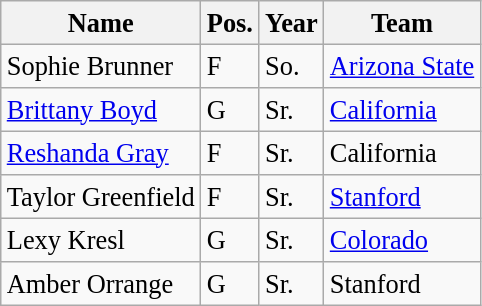<table class="wikitable sortable" style="font-size:110%;" border="1">
<tr>
<th>Name</th>
<th>Pos.</th>
<th>Year</th>
<th>Team</th>
</tr>
<tr>
<td>Sophie Brunner</td>
<td>F</td>
<td>So.</td>
<td><a href='#'>Arizona State</a></td>
</tr>
<tr>
<td><a href='#'>Brittany Boyd</a></td>
<td>G</td>
<td>Sr.</td>
<td><a href='#'>California</a></td>
</tr>
<tr>
<td><a href='#'>Reshanda Gray</a></td>
<td>F</td>
<td>Sr.</td>
<td>California</td>
</tr>
<tr>
<td>Taylor Greenfield</td>
<td>F</td>
<td>Sr.</td>
<td><a href='#'>Stanford</a></td>
</tr>
<tr>
<td>Lexy Kresl</td>
<td>G</td>
<td>Sr.</td>
<td><a href='#'>Colorado</a></td>
</tr>
<tr>
<td>Amber Orrange</td>
<td>G</td>
<td>Sr.</td>
<td>Stanford</td>
</tr>
</table>
